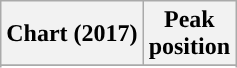<table class="wikitable sortable plainrowheaders" style="text:align-center">
<tr>
<th scope = "col">Chart (2017)</th>
<th scope="colé">Peak<br>position</th>
</tr>
<tr>
</tr>
<tr>
</tr>
<tr>
</tr>
</table>
